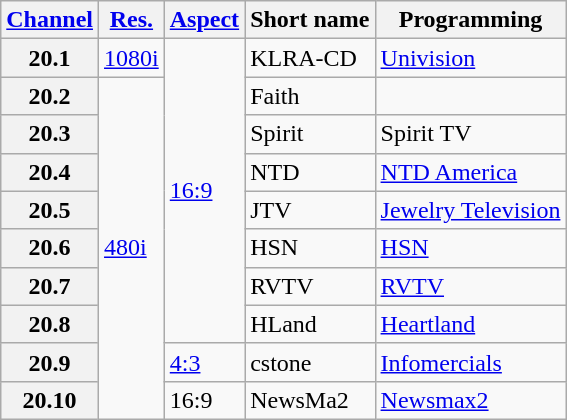<table class="wikitable">
<tr>
<th><a href='#'>Channel</a></th>
<th><a href='#'>Res.</a></th>
<th><a href='#'>Aspect</a></th>
<th>Short name</th>
<th>Programming</th>
</tr>
<tr>
<th scope = "row">20.1</th>
<td><a href='#'>1080i</a></td>
<td rowspan=8><a href='#'>16:9</a></td>
<td>KLRA-CD</td>
<td><a href='#'>Univision</a></td>
</tr>
<tr>
<th scope = "row">20.2</th>
<td rowspan=9><a href='#'>480i</a></td>
<td>Faith</td>
<td></td>
</tr>
<tr>
<th scope = "row">20.3</th>
<td>Spirit</td>
<td>Spirit TV</td>
</tr>
<tr>
<th scope = "row">20.4</th>
<td>NTD</td>
<td><a href='#'>NTD America</a></td>
</tr>
<tr>
<th scope "row">20.5</th>
<td>JTV</td>
<td><a href='#'>Jewelry Television</a></td>
</tr>
<tr>
<th scope = "row">20.6</th>
<td>HSN</td>
<td><a href='#'>HSN</a></td>
</tr>
<tr>
<th scope = "row">20.7</th>
<td>RVTV</td>
<td><a href='#'>RVTV</a></td>
</tr>
<tr>
<th scope = "row">20.8</th>
<td>HLand</td>
<td><a href='#'>Heartland</a></td>
</tr>
<tr>
<th scope = "row">20.9</th>
<td><a href='#'>4:3</a></td>
<td>cstone</td>
<td><a href='#'>Infomercials</a></td>
</tr>
<tr>
<th scope = "row">20.10</th>
<td>16:9</td>
<td>NewsMa2</td>
<td><a href='#'>Newsmax2</a></td>
</tr>
</table>
